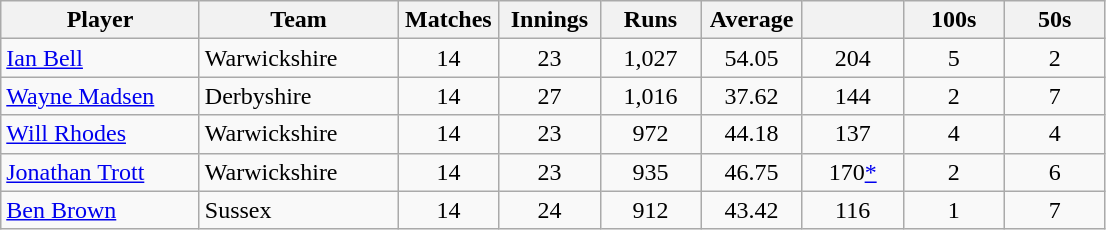<table class="wikitable" style="text-align:center">
<tr>
<th width=125>Player</th>
<th width=125>Team</th>
<th width=60>Matches</th>
<th width=60>Innings</th>
<th width=60>Runs</th>
<th width=60>Average</th>
<th width=60></th>
<th width=60>100s</th>
<th width=60>50s</th>
</tr>
<tr>
<td align="left"><a href='#'>Ian Bell</a></td>
<td align="left">Warwickshire</td>
<td>14</td>
<td>23</td>
<td>1,027</td>
<td>54.05</td>
<td>204</td>
<td>5</td>
<td>2</td>
</tr>
<tr>
<td align="left"><a href='#'>Wayne Madsen</a></td>
<td align="left">Derbyshire</td>
<td>14</td>
<td>27</td>
<td>1,016</td>
<td>37.62</td>
<td>144</td>
<td>2</td>
<td>7</td>
</tr>
<tr>
<td align="left"><a href='#'>Will Rhodes</a></td>
<td align="left">Warwickshire</td>
<td>14</td>
<td>23</td>
<td>972</td>
<td>44.18</td>
<td>137</td>
<td>4</td>
<td>4</td>
</tr>
<tr>
<td align="left"><a href='#'>Jonathan Trott</a></td>
<td align="left">Warwickshire</td>
<td>14</td>
<td>23</td>
<td>935</td>
<td>46.75</td>
<td>170<a href='#'>*</a></td>
<td>2</td>
<td>6</td>
</tr>
<tr>
<td align="left"><a href='#'>Ben Brown</a></td>
<td align="left">Sussex</td>
<td>14</td>
<td>24</td>
<td>912</td>
<td>43.42</td>
<td>116</td>
<td>1</td>
<td>7</td>
</tr>
</table>
